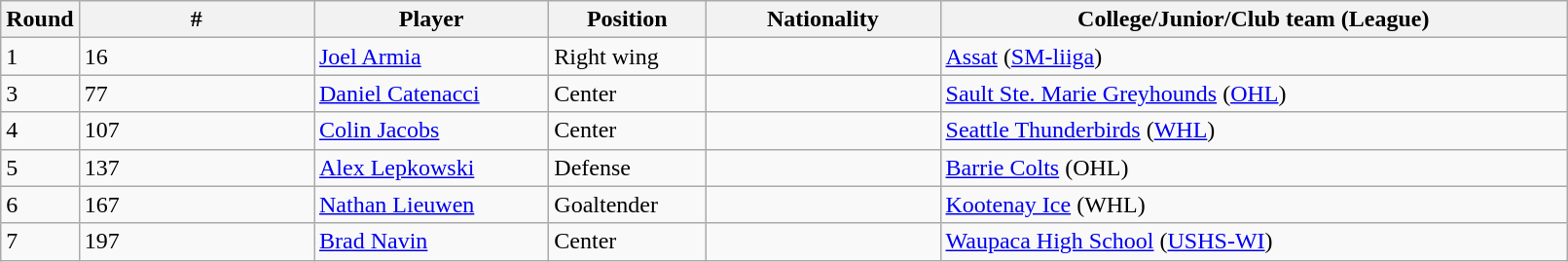<table class="wikitable">
<tr>
<th bgcolor="#DDDDFF" width="5%">Round</th>
<th bgcolor="#DDDDFF" width="15%">#</th>
<th bgcolor="#DDDDFF" width="15%">Player</th>
<th bgcolor="#DDDDFF" width="10%">Position</th>
<th bgcolor="#DDDDFF" width="15%">Nationality</th>
<th bgcolor="#DDDDFF" width="100%">College/Junior/Club team (League)</th>
</tr>
<tr>
<td>1</td>
<td>16</td>
<td><a href='#'>Joel Armia</a></td>
<td>Right wing</td>
<td></td>
<td><a href='#'>Assat</a> (<a href='#'>SM-liiga</a>)</td>
</tr>
<tr>
<td>3</td>
<td>77</td>
<td><a href='#'>Daniel Catenacci</a></td>
<td>Center</td>
<td></td>
<td><a href='#'>Sault Ste. Marie Greyhounds</a> (<a href='#'>OHL</a>)</td>
</tr>
<tr>
<td>4</td>
<td>107</td>
<td><a href='#'>Colin Jacobs</a></td>
<td>Center</td>
<td></td>
<td><a href='#'>Seattle Thunderbirds</a> (<a href='#'>WHL</a>)</td>
</tr>
<tr>
<td>5</td>
<td>137</td>
<td><a href='#'>Alex Lepkowski</a></td>
<td>Defense</td>
<td></td>
<td><a href='#'>Barrie Colts</a> (OHL)</td>
</tr>
<tr>
<td>6</td>
<td>167</td>
<td><a href='#'>Nathan Lieuwen</a></td>
<td>Goaltender</td>
<td></td>
<td><a href='#'>Kootenay Ice</a> (WHL)</td>
</tr>
<tr>
<td>7</td>
<td>197</td>
<td><a href='#'>Brad Navin</a></td>
<td>Center</td>
<td></td>
<td><a href='#'>Waupaca High School</a> (<a href='#'>USHS-WI</a>)</td>
</tr>
</table>
